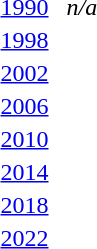<table>
<tr>
<td><a href='#'>1990</a></td>
<td> <em></em></td>
<td> <em></em></td>
<td><em>n/a</em></td>
</tr>
<tr>
<td><a href='#'>1998</a></td>
<td></td>
<td></td>
<td></td>
</tr>
<tr>
<td><a href='#'>2002</a></td>
<td></td>
<td></td>
<td></td>
</tr>
<tr>
<td><a href='#'>2006</a></td>
<td></td>
<td></td>
<td></td>
</tr>
<tr>
<td><a href='#'>2010</a></td>
<td></td>
<td></td>
<td></td>
</tr>
<tr>
<td><a href='#'>2014</a></td>
<td></td>
<td></td>
<td></td>
</tr>
<tr>
<td><a href='#'>2018</a></td>
<td></td>
<td></td>
<td></td>
</tr>
<tr>
<td><a href='#'>2022</a></td>
<td></td>
<td></td>
<td></td>
</tr>
</table>
